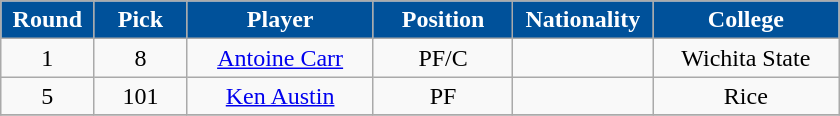<table class="wikitable sortable sortable">
<tr>
<th style="background:#00519a; color:white" width="10%">Round</th>
<th style="background:#00519a; color:white" width="10%">Pick</th>
<th style="background:#00519a; color:white" width="20%">Player</th>
<th style="background:#00519a; color:white" width="15%">Position</th>
<th style="background:#00519a; color:white" width="15%">Nationality</th>
<th style="background:#00519a; color:white" width="20%">College</th>
</tr>
<tr style="text-align: center">
<td>1</td>
<td>8</td>
<td><a href='#'>Antoine Carr</a></td>
<td>PF/C</td>
<td></td>
<td>Wichita State</td>
</tr>
<tr style="text-align: center">
<td>5</td>
<td>101</td>
<td><a href='#'>Ken Austin</a></td>
<td>PF</td>
<td></td>
<td>Rice</td>
</tr>
<tr style="text-align: center">
</tr>
</table>
